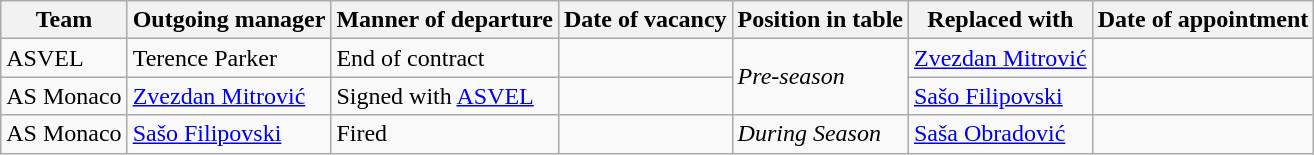<table class="wikitable sortable">
<tr>
<th>Team</th>
<th>Outgoing manager</th>
<th>Manner of departure</th>
<th>Date of vacancy</th>
<th>Position in table</th>
<th>Replaced with</th>
<th>Date of appointment</th>
</tr>
<tr>
<td>ASVEL</td>
<td> Terence Parker</td>
<td>End of contract</td>
<td></td>
<td rowspan=2><em>Pre-season</em></td>
<td> <a href='#'>Zvezdan Mitrović</a></td>
<td></td>
</tr>
<tr>
<td>AS Monaco</td>
<td> <a href='#'>Zvezdan Mitrović</a></td>
<td>Signed with <a href='#'>ASVEL</a></td>
<td></td>
<td> <a href='#'>Sašo Filipovski</a></td>
<td></td>
</tr>
<tr>
<td>AS Monaco</td>
<td> <a href='#'>Sašo Filipovski</a></td>
<td>Fired</td>
<td></td>
<td><em>During Season</em></td>
<td> <a href='#'>Saša Obradović</a></td>
<td></td>
</tr>
</table>
